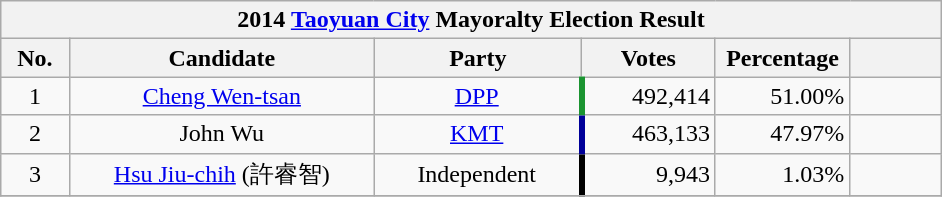<table class="wikitable" style="margin:1em auto; text-align:center">
<tr>
<th colspan="7" width=620px>2014 <a href='#'>Taoyuan City</a> Mayoralty Election Result</th>
</tr>
<tr>
<th width=35>No.</th>
<th width=180>Candidate</th>
<th width=120>Party</th>
<th width=75>Votes</th>
<th width=75>Percentage</th>
<th width=49></th>
</tr>
<tr>
<td>1</td>
<td><a href='#'>Cheng Wen-tsan</a></td>
<td><a href='#'>DPP</a></td>
<td style="border-left:4px solid #1B9431;" align="right">492,414</td>
<td align="right">51.00%</td>
<td align="center"></td>
</tr>
<tr>
<td>2</td>
<td>John Wu</td>
<td><a href='#'>KMT</a></td>
<td style="border-left:4px solid #000099;" align="right">463,133</td>
<td align="right">47.97%</td>
<td align="center"></td>
</tr>
<tr>
<td>3</td>
<td><a href='#'>Hsu Jiu-chih</a> (許睿智)</td>
<td>Independent</td>
<td style="border-left:4px solid #000000;" align="right">9,943</td>
<td align="right">1.03%</td>
<td align="center"></td>
</tr>
<tr bgcolor=EEEEEE>
</tr>
</table>
